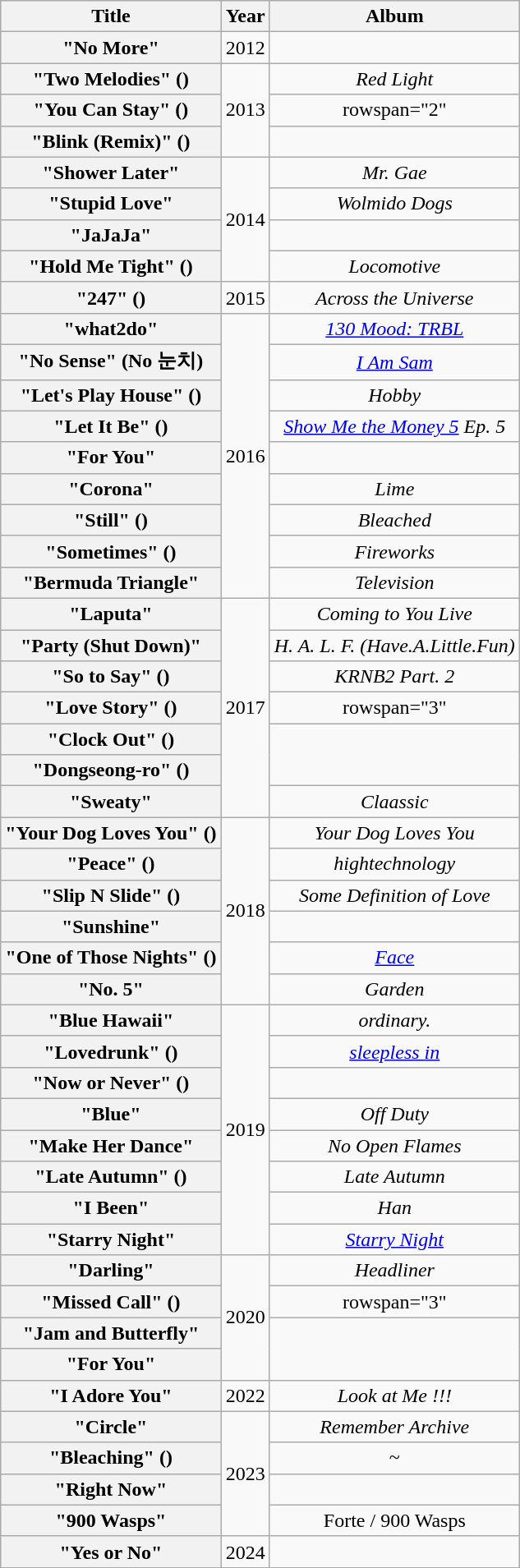<table class="wikitable plainrowheaders" style="text-align:center">
<tr>
<th>Title</th>
<th>Year</th>
<th>Album</th>
</tr>
<tr>
<th scope="row">"No More" </th>
<td>2012</td>
<td></td>
</tr>
<tr>
<th scope="row">"Two Melodies" () </th>
<td rowspan="3">2013</td>
<td><em>Red Light</em></td>
</tr>
<tr>
<th scope="row">"You Can Stay" () </th>
<td>rowspan="2" </td>
</tr>
<tr>
<th scope="row">"Blink (Remix)" () </th>
</tr>
<tr>
<th scope="row">"Shower Later" </th>
<td rowspan="4">2014</td>
<td><em>Mr. Gae</em></td>
</tr>
<tr>
<th scope="row">"Stupid Love" </th>
<td><em>Wolmido Dogs</em></td>
</tr>
<tr>
<th scope="row">"JaJaJa" </th>
<td></td>
</tr>
<tr>
<th scope="row">"Hold Me Tight" () </th>
<td><em>Locomotive</em></td>
</tr>
<tr>
<th scope="row">"247" () </th>
<td>2015</td>
<td><em>Across the Universe</em></td>
</tr>
<tr>
<th scope="row">"what2do" </th>
<td rowspan="9">2016</td>
<td><em><a href='#'>130 Mood: TRBL</a></em></td>
</tr>
<tr>
<th scope="row">"No Sense" (No 눈치) </th>
<td><em><a href='#'>I Am Sam</a></em></td>
</tr>
<tr>
<th scope="row">"Let's Play House" () </th>
<td><em>Hobby</em></td>
</tr>
<tr>
<th scope="row">"Let It Be" () </th>
<td><em><a href='#'>Show Me the Money 5</a> Ep. 5</em></td>
</tr>
<tr>
<th scope="row">"For You" </th>
<td></td>
</tr>
<tr>
<th scope="row">"Corona" </th>
<td><em>Lime</em></td>
</tr>
<tr>
<th scope="row">"Still" () </th>
<td><em>Bleached</em></td>
</tr>
<tr>
<th scope="row">"Sometimes" () </th>
<td><em>Fireworks</em></td>
</tr>
<tr>
<th scope="row">"Bermuda Triangle" </th>
<td><em>Television</em></td>
</tr>
<tr>
<th scope="row">"Laputa" </th>
<td rowspan="7">2017</td>
<td><em>Coming to You Live</em></td>
</tr>
<tr>
<th scope="row">"Party (Shut Down)" </th>
<td><em>H. A. L. F. (Have.A.Little.Fun)</em></td>
</tr>
<tr>
<th scope="row">"So to Say" () </th>
<td><em>KRNB2 Part. 2</em></td>
</tr>
<tr>
<th scope="row">"Love Story" () </th>
<td>rowspan="3" </td>
</tr>
<tr>
<th scope="row">"Clock Out" () </th>
</tr>
<tr>
<th scope="row">"Dongseong-ro" () </th>
</tr>
<tr>
<th scope="row">"Sweaty" </th>
<td><em>Claassic</em></td>
</tr>
<tr>
<th scope="row">"Your Dog Loves You" () </th>
<td rowspan="6">2018</td>
<td><em>Your Dog Loves You</em></td>
</tr>
<tr>
<th scope="row">"Peace" () </th>
<td><em>hightechnology</em></td>
</tr>
<tr>
<th scope="row">"Slip N Slide" () </th>
<td><em>Some Definition of Love</em></td>
</tr>
<tr>
<th scope="row">"Sunshine" </th>
<td></td>
</tr>
<tr>
<th scope="row">"One of Those Nights" () </th>
<td><em><a href='#'>Face</a></em></td>
</tr>
<tr>
<th scope="row">"No. 5" </th>
<td><em>Garden</em></td>
</tr>
<tr>
<th scope="row">"Blue Hawaii" </th>
<td rowspan="8">2019</td>
<td><em>ordinary.</em></td>
</tr>
<tr>
<th scope="row">"Lovedrunk" () </th>
<td><em><a href='#'>sleepless in</a></em></td>
</tr>
<tr>
<th scope="row">"Now or Never" () </th>
<td></td>
</tr>
<tr>
<th scope="row">"Blue" </th>
<td><em>Off Duty</em></td>
</tr>
<tr>
<th scope="row">"Make Her Dance" </th>
<td><em>No Open Flames</em></td>
</tr>
<tr>
<th scope="row">"Late Autumn" () </th>
<td><em>Late Autumn</em></td>
</tr>
<tr>
<th scope="row">"I Been" </th>
<td><em>Han</em></td>
</tr>
<tr>
<th scope="row">"Starry Night" </th>
<td><em><a href='#'>Starry Night</a></em></td>
</tr>
<tr>
<th scope="row">"Darling" </th>
<td rowspan="4">2020</td>
<td><em>Headliner</em></td>
</tr>
<tr>
<th scope="row">"Missed Call" () </th>
<td>rowspan="3" </td>
</tr>
<tr>
<th scope="row">"Jam and Butterfly" </th>
</tr>
<tr>
<th scope="row">"For You" </th>
</tr>
<tr>
<th scope="row">"I Adore You" </th>
<td>2022</td>
<td><em>Look at Me !!!</em></td>
</tr>
<tr>
<th scope="row">"Circle" </th>
<td rowspan="4">2023</td>
<td><em>Remember Archive</em></td>
</tr>
<tr>
<th scope="row">"Bleaching" () </th>
<td>~</td>
</tr>
<tr>
<th scope="row">"Right Now" </th>
<td></td>
</tr>
<tr>
<th scope="row">"900 Wasps" </th>
<td>Forte / 900 Wasps</td>
</tr>
<tr>
<th scope="row">"Yes or No" </th>
<td>2024</td>
<td></td>
</tr>
</table>
